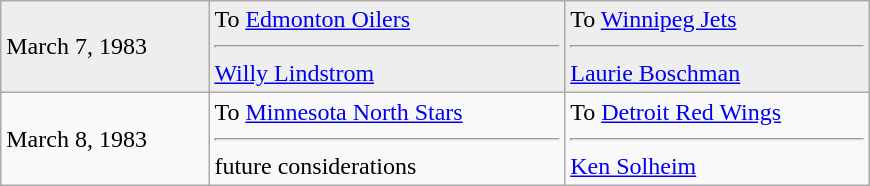<table class="wikitable" style="border:1px solid #999; width:580px;">
<tr style="background:#eee;">
<td>March 7, 1983</td>
<td valign="top">To <a href='#'>Edmonton Oilers</a><hr><a href='#'>Willy Lindstrom</a></td>
<td valign="top">To <a href='#'>Winnipeg Jets</a><hr><a href='#'>Laurie Boschman</a></td>
</tr>
<tr>
<td>March 8, 1983</td>
<td valign="top">To <a href='#'>Minnesota North Stars</a><hr>future considerations</td>
<td valign="top">To <a href='#'>Detroit Red Wings</a><hr><a href='#'>Ken Solheim</a></td>
</tr>
</table>
